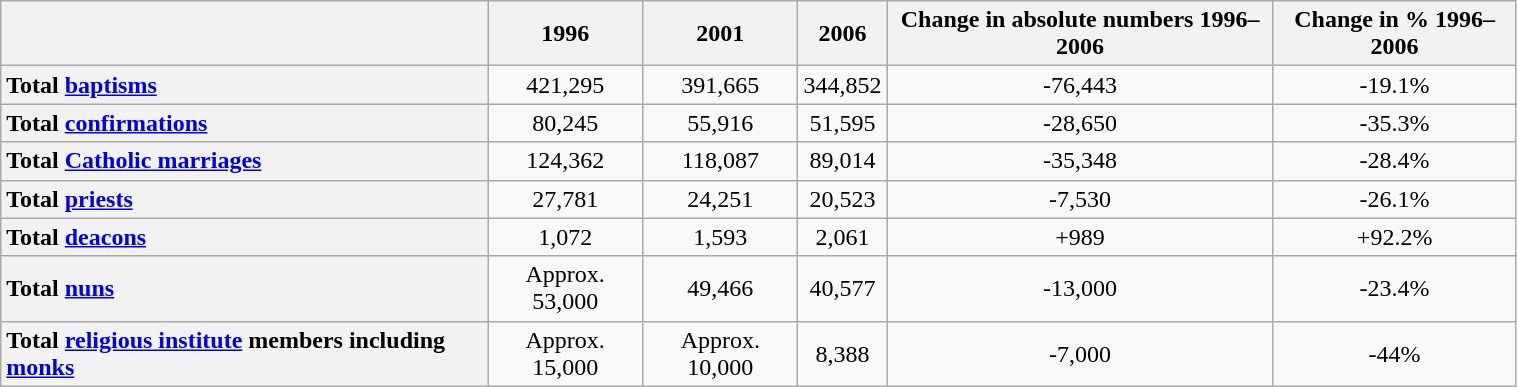<table class="wikitable plainrowheaders" style="text-align:center; width:80%;">
<tr>
<th></th>
<th>1996</th>
<th>2001</th>
<th>2006</th>
<th>Change in absolute numbers 1996–2006</th>
<th>Change in % 1996–2006</th>
</tr>
<tr>
<th scope=row style="text-align:left">Total <a href='#'>baptisms</a></th>
<td>421,295</td>
<td>391,665</td>
<td>344,852</td>
<td>-76,443</td>
<td>-19.1%</td>
</tr>
<tr>
<th scope=row style="text-align:left">Total <a href='#'>confirmations</a></th>
<td>80,245</td>
<td>55,916</td>
<td>51,595</td>
<td>-28,650</td>
<td>-35.3%</td>
</tr>
<tr>
<th scope=row style="text-align:left">Total <a href='#'>Catholic marriages</a></th>
<td>124,362</td>
<td>118,087</td>
<td>89,014</td>
<td>-35,348</td>
<td>-28.4%</td>
</tr>
<tr>
<th scope=row style="text-align:left">Total <a href='#'>priests</a></th>
<td>27,781</td>
<td>24,251</td>
<td>20,523</td>
<td>-7,530</td>
<td>-26.1%</td>
</tr>
<tr>
<th scope=row style="text-align:left">Total <a href='#'>deacons</a></th>
<td>1,072</td>
<td>1,593</td>
<td>2,061</td>
<td>+989</td>
<td>+92.2%</td>
</tr>
<tr>
<th scope=row style="text-align:left">Total <a href='#'>nuns</a></th>
<td>Approx. 53,000</td>
<td>49,466</td>
<td>40,577</td>
<td>-13,000</td>
<td>-23.4%</td>
</tr>
<tr>
<th scope=row style="text-align:left">Total <a href='#'>religious institute</a> members including <a href='#'>monks</a></th>
<td>Approx. 15,000</td>
<td>Approx. 10,000</td>
<td>8,388</td>
<td>-7,000</td>
<td>-44%</td>
</tr>
</table>
